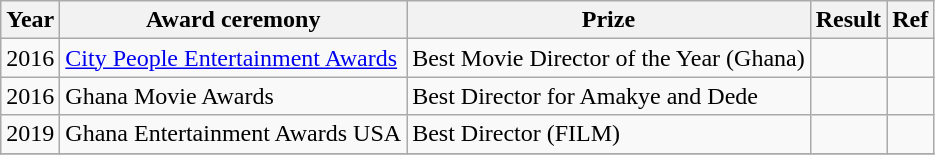<table class ="wikitable">
<tr>
<th>Year</th>
<th>Award ceremony</th>
<th>Prize</th>
<th>Result</th>
<th>Ref</th>
</tr>
<tr>
<td>2016</td>
<td><a href='#'>City People Entertainment Awards</a></td>
<td>Best Movie Director of the Year (Ghana)</td>
<td></td>
<td></td>
</tr>
<tr>
<td>2016</td>
<td>Ghana Movie Awards</td>
<td>Best Director for Amakye and Dede</td>
<td></td>
<td></td>
</tr>
<tr>
<td>2019</td>
<td>Ghana Entertainment Awards USA</td>
<td>Best Director (FILM)</td>
<td></td>
<td></td>
</tr>
<tr>
</tr>
</table>
